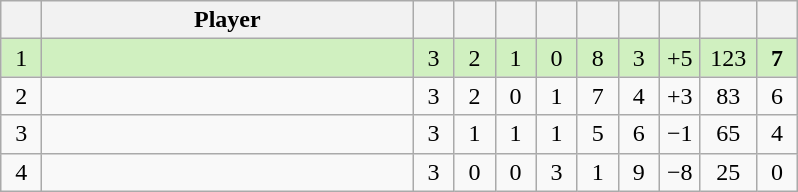<table class="wikitable" style="text-align:center; margin: 1em auto 1em auto, align:left">
<tr>
<th width=20></th>
<th width=240>Player</th>
<th width=20></th>
<th width=20></th>
<th width=20></th>
<th width=20></th>
<th width=20></th>
<th width=20></th>
<th width=20></th>
<th width=30></th>
<th width=20></th>
</tr>
<tr style="background:#D0F0C0;">
<td>1</td>
<td align=left></td>
<td>3</td>
<td>2</td>
<td>1</td>
<td>0</td>
<td>8</td>
<td>3</td>
<td>+5</td>
<td>123</td>
<td><strong>7</strong></td>
</tr>
<tr style=>
<td>2</td>
<td align=left></td>
<td>3</td>
<td>2</td>
<td>0</td>
<td>1</td>
<td>7</td>
<td>4</td>
<td>+3</td>
<td>83</td>
<td>6</td>
</tr>
<tr style=>
<td>3</td>
<td align=left></td>
<td>3</td>
<td>1</td>
<td>1</td>
<td>1</td>
<td>5</td>
<td>6</td>
<td>−1</td>
<td>65</td>
<td>4</td>
</tr>
<tr style=>
<td>4</td>
<td align=left></td>
<td>3</td>
<td>0</td>
<td>0</td>
<td>3</td>
<td>1</td>
<td>9</td>
<td>−8</td>
<td>25</td>
<td>0</td>
</tr>
</table>
